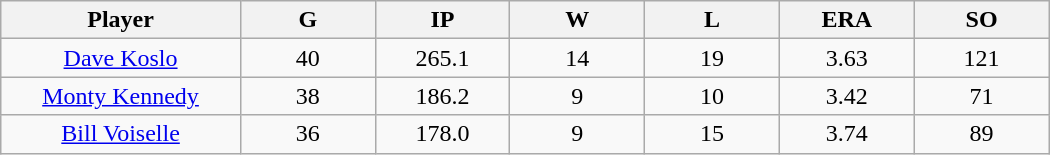<table class="wikitable sortable">
<tr>
<th bgcolor="#DDDDFF" width="16%">Player</th>
<th bgcolor="#DDDDFF" width="9%">G</th>
<th bgcolor="#DDDDFF" width="9%">IP</th>
<th bgcolor="#DDDDFF" width="9%">W</th>
<th bgcolor="#DDDDFF" width="9%">L</th>
<th bgcolor="#DDDDFF" width="9%">ERA</th>
<th bgcolor="#DDDDFF" width="9%">SO</th>
</tr>
<tr align="center">
<td><a href='#'>Dave Koslo</a></td>
<td>40</td>
<td>265.1</td>
<td>14</td>
<td>19</td>
<td>3.63</td>
<td>121</td>
</tr>
<tr align=center>
<td><a href='#'>Monty Kennedy</a></td>
<td>38</td>
<td>186.2</td>
<td>9</td>
<td>10</td>
<td>3.42</td>
<td>71</td>
</tr>
<tr align=center>
<td><a href='#'>Bill Voiselle</a></td>
<td>36</td>
<td>178.0</td>
<td>9</td>
<td>15</td>
<td>3.74</td>
<td>89</td>
</tr>
</table>
